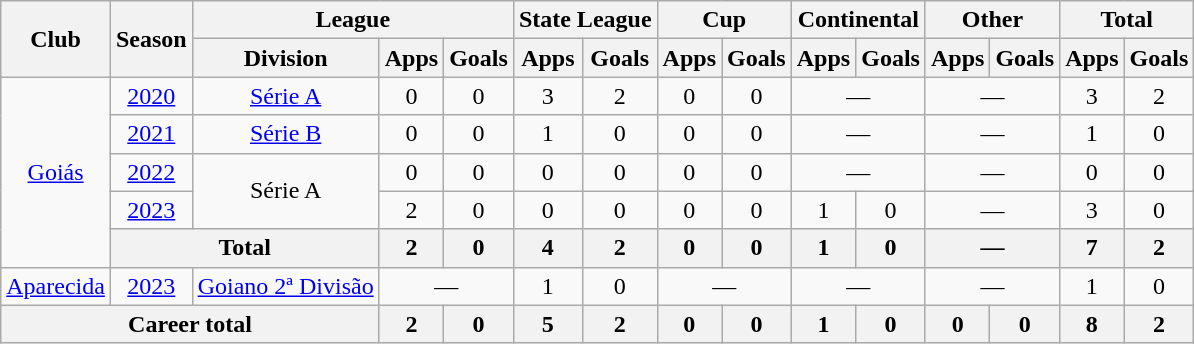<table class="wikitable" style="text-align: center;">
<tr>
<th rowspan="2">Club</th>
<th rowspan="2">Season</th>
<th colspan="3">League</th>
<th colspan="2">State League</th>
<th colspan="2">Cup</th>
<th colspan="2">Continental</th>
<th colspan="2">Other</th>
<th colspan="2">Total</th>
</tr>
<tr>
<th>Division</th>
<th>Apps</th>
<th>Goals</th>
<th>Apps</th>
<th>Goals</th>
<th>Apps</th>
<th>Goals</th>
<th>Apps</th>
<th>Goals</th>
<th>Apps</th>
<th>Goals</th>
<th>Apps</th>
<th>Goals</th>
</tr>
<tr>
<td rowspan="5" valign="center"><a href='#'>Goiás</a></td>
<td><a href='#'>2020</a></td>
<td><a href='#'>Série A</a></td>
<td>0</td>
<td>0</td>
<td>3</td>
<td>2</td>
<td>0</td>
<td>0</td>
<td colspan="2">—</td>
<td colspan="2">—</td>
<td>3</td>
<td>2</td>
</tr>
<tr>
<td><a href='#'>2021</a></td>
<td><a href='#'>Série B</a></td>
<td>0</td>
<td>0</td>
<td>1</td>
<td>0</td>
<td>0</td>
<td>0</td>
<td colspan="2">—</td>
<td colspan="2">—</td>
<td>1</td>
<td>0</td>
</tr>
<tr>
<td><a href='#'>2022</a></td>
<td rowspan="2">Série A</td>
<td>0</td>
<td>0</td>
<td>0</td>
<td>0</td>
<td>0</td>
<td>0</td>
<td colspan="2">—</td>
<td colspan="2">—</td>
<td>0</td>
<td>0</td>
</tr>
<tr>
<td><a href='#'>2023</a></td>
<td>2</td>
<td>0</td>
<td>0</td>
<td>0</td>
<td>0</td>
<td>0</td>
<td>1</td>
<td>0</td>
<td colspan="2">—</td>
<td>3</td>
<td>0</td>
</tr>
<tr>
<th colspan="2">Total</th>
<th>2</th>
<th>0</th>
<th>4</th>
<th>2</th>
<th>0</th>
<th>0</th>
<th>1</th>
<th>0</th>
<th colspan="2">—</th>
<th>7</th>
<th>2</th>
</tr>
<tr>
<td valign="center"><a href='#'>Aparecida</a></td>
<td><a href='#'>2023</a></td>
<td><a href='#'>Goiano 2ª Divisão</a></td>
<td colspan="2">—</td>
<td>1</td>
<td>0</td>
<td colspan="2">—</td>
<td colspan="2">—</td>
<td colspan="2">—</td>
<td>1</td>
<td>0</td>
</tr>
<tr>
<th colspan="3"><strong>Career total</strong></th>
<th>2</th>
<th>0</th>
<th>5</th>
<th>2</th>
<th>0</th>
<th>0</th>
<th>1</th>
<th>0</th>
<th>0</th>
<th>0</th>
<th>8</th>
<th>2</th>
</tr>
</table>
